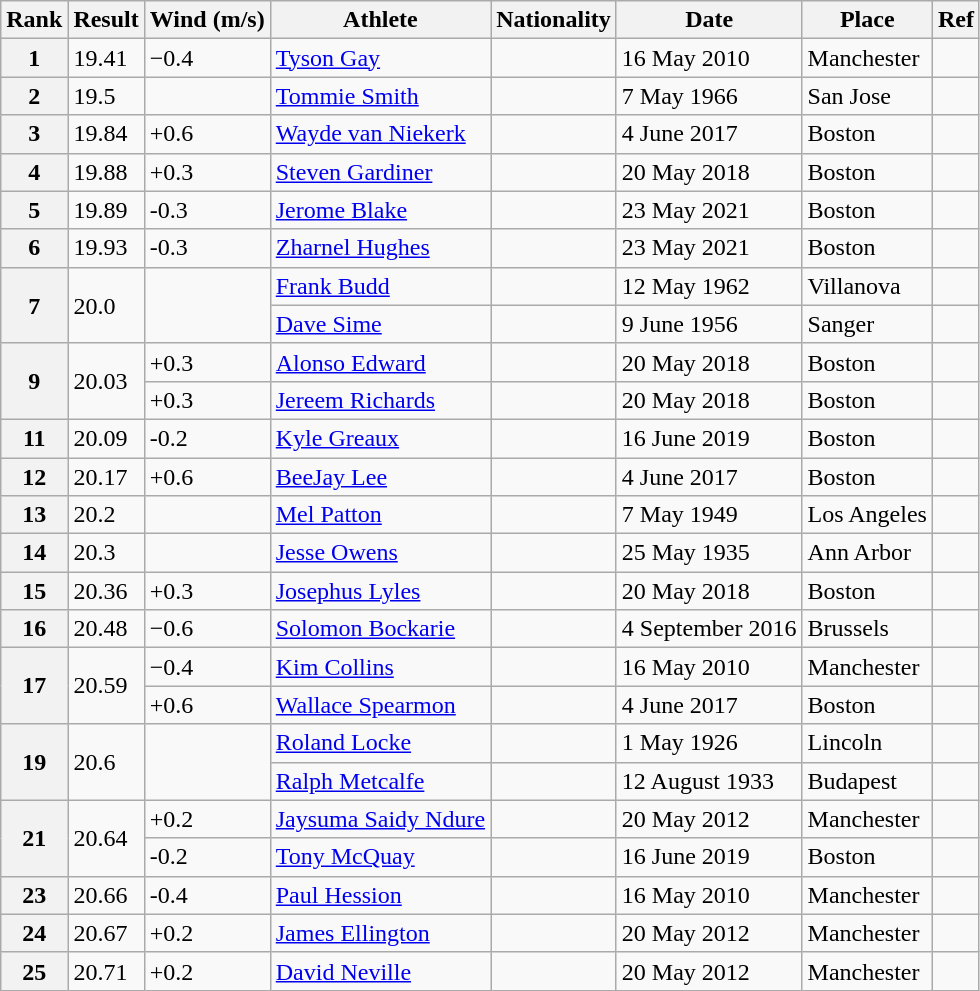<table class="wikitable">
<tr>
<th>Rank</th>
<th>Result</th>
<th>Wind (m/s)</th>
<th>Athlete</th>
<th>Nationality</th>
<th>Date</th>
<th>Place</th>
<th>Ref</th>
</tr>
<tr>
<th>1</th>
<td>19.41</td>
<td>−0.4</td>
<td><a href='#'>Tyson Gay</a></td>
<td></td>
<td>16 May 2010</td>
<td>Manchester</td>
<td></td>
</tr>
<tr>
<th>2</th>
<td>19.5 </td>
<td></td>
<td><a href='#'>Tommie Smith</a></td>
<td></td>
<td>7 May 1966</td>
<td>San Jose</td>
<td></td>
</tr>
<tr>
<th>3</th>
<td>19.84</td>
<td>+0.6</td>
<td><a href='#'>Wayde van Niekerk</a></td>
<td></td>
<td>4 June 2017</td>
<td>Boston</td>
<td></td>
</tr>
<tr>
<th>4</th>
<td>19.88</td>
<td>+0.3</td>
<td><a href='#'>Steven Gardiner</a></td>
<td></td>
<td>20 May 2018</td>
<td>Boston</td>
<td></td>
</tr>
<tr>
<th>5</th>
<td>19.89</td>
<td>-0.3</td>
<td><a href='#'>Jerome Blake</a></td>
<td></td>
<td>23 May 2021</td>
<td>Boston</td>
<td></td>
</tr>
<tr>
<th>6</th>
<td>19.93</td>
<td>-0.3</td>
<td><a href='#'>Zharnel Hughes</a></td>
<td></td>
<td>23 May 2021</td>
<td>Boston</td>
<td></td>
</tr>
<tr>
<th rowspan=2>7</th>
<td rowspan=2>20.0 </td>
<td rowspan=2></td>
<td><a href='#'>Frank Budd</a></td>
<td></td>
<td>12 May 1962</td>
<td>Villanova</td>
<td></td>
</tr>
<tr>
<td><a href='#'>Dave Sime</a></td>
<td></td>
<td>9 June 1956</td>
<td>Sanger</td>
<td></td>
</tr>
<tr>
<th rowspan=2>9</th>
<td rowspan=2>20.03</td>
<td>+0.3</td>
<td><a href='#'>Alonso Edward</a></td>
<td></td>
<td>20 May 2018</td>
<td>Boston</td>
<td></td>
</tr>
<tr>
<td>+0.3</td>
<td><a href='#'>Jereem Richards</a></td>
<td></td>
<td>20 May 2018</td>
<td>Boston</td>
<td></td>
</tr>
<tr>
<th>11</th>
<td>20.09</td>
<td>-0.2</td>
<td><a href='#'>Kyle Greaux</a></td>
<td></td>
<td>16 June 2019</td>
<td>Boston</td>
<td></td>
</tr>
<tr>
<th>12</th>
<td>20.17</td>
<td>+0.6</td>
<td><a href='#'>BeeJay Lee</a></td>
<td></td>
<td>4 June 2017</td>
<td>Boston</td>
<td></td>
</tr>
<tr>
<th>13</th>
<td>20.2 </td>
<td></td>
<td><a href='#'>Mel Patton</a></td>
<td></td>
<td>7 May 1949</td>
<td>Los Angeles</td>
<td></td>
</tr>
<tr>
<th>14</th>
<td>20.3 </td>
<td></td>
<td><a href='#'>Jesse Owens</a></td>
<td></td>
<td>25 May 1935</td>
<td>Ann Arbor</td>
<td></td>
</tr>
<tr>
<th>15</th>
<td>20.36</td>
<td>+0.3</td>
<td><a href='#'>Josephus Lyles</a></td>
<td></td>
<td>20 May 2018</td>
<td>Boston</td>
<td></td>
</tr>
<tr>
<th>16</th>
<td>20.48</td>
<td>−0.6</td>
<td><a href='#'>Solomon Bockarie</a></td>
<td></td>
<td>4 September 2016</td>
<td>Brussels</td>
<td></td>
</tr>
<tr>
<th rowspan=2>17</th>
<td rowspan=2>20.59</td>
<td>−0.4</td>
<td><a href='#'>Kim Collins</a></td>
<td></td>
<td>16 May 2010</td>
<td>Manchester</td>
<td></td>
</tr>
<tr>
<td>+0.6</td>
<td><a href='#'>Wallace Spearmon</a></td>
<td></td>
<td>4 June 2017</td>
<td>Boston</td>
<td></td>
</tr>
<tr>
<th rowspan=2>19</th>
<td rowspan=2>20.6 </td>
<td rowspan=2></td>
<td><a href='#'>Roland Locke</a></td>
<td></td>
<td>1 May 1926</td>
<td>Lincoln</td>
<td></td>
</tr>
<tr>
<td><a href='#'>Ralph Metcalfe</a></td>
<td></td>
<td>12 August 1933</td>
<td>Budapest</td>
<td></td>
</tr>
<tr>
<th rowspan=2>21</th>
<td rowspan=2>20.64</td>
<td>+0.2</td>
<td><a href='#'>Jaysuma Saidy Ndure</a></td>
<td></td>
<td>20 May 2012</td>
<td>Manchester</td>
<td></td>
</tr>
<tr>
<td>-0.2</td>
<td><a href='#'>Tony McQuay</a></td>
<td></td>
<td>16 June 2019</td>
<td>Boston</td>
<td></td>
</tr>
<tr>
<th>23</th>
<td>20.66</td>
<td>-0.4</td>
<td><a href='#'>Paul Hession</a></td>
<td></td>
<td>16 May 2010</td>
<td>Manchester</td>
<td></td>
</tr>
<tr>
<th>24</th>
<td>20.67</td>
<td>+0.2</td>
<td><a href='#'>James Ellington</a></td>
<td></td>
<td>20 May 2012</td>
<td>Manchester</td>
<td></td>
</tr>
<tr>
<th>25</th>
<td>20.71</td>
<td>+0.2</td>
<td><a href='#'>David Neville</a></td>
<td></td>
<td>20 May 2012</td>
<td>Manchester</td>
<td></td>
</tr>
</table>
